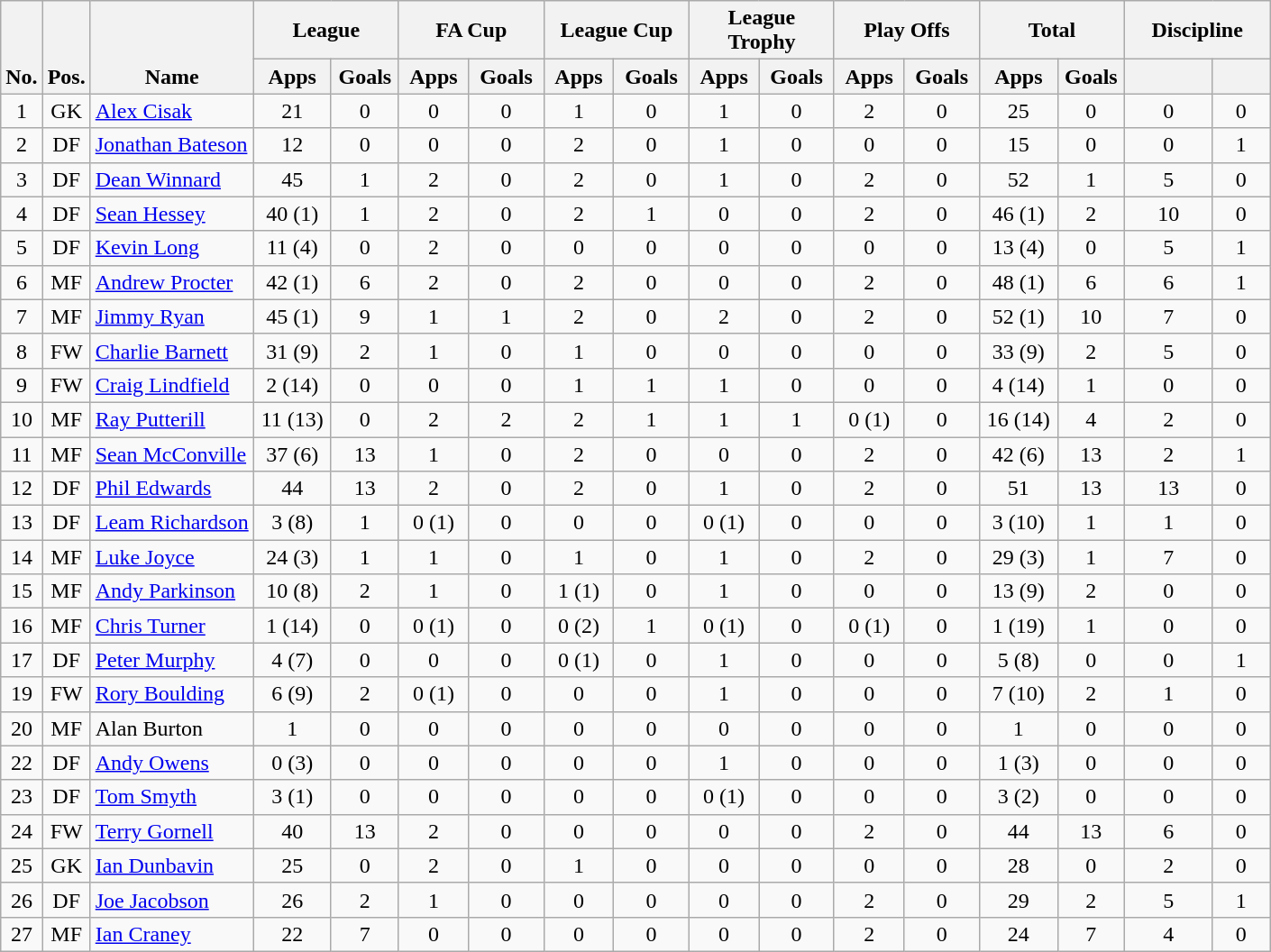<table class="wikitable" style="text-align:center">
<tr>
<th rowspan="2" valign="bottom">No.</th>
<th rowspan="2" valign="bottom">Pos.</th>
<th rowspan="2" valign="bottom">Name</th>
<th colspan="2" width="100">League</th>
<th colspan="2" width="100">FA Cup</th>
<th colspan="2" width="100">League Cup</th>
<th colspan="2" width="100">League Trophy</th>
<th colspan="2" width="100">Play Offs</th>
<th colspan="2" width="100">Total</th>
<th colspan="2" width="100">Discipline</th>
</tr>
<tr>
<th>Apps</th>
<th>Goals</th>
<th>Apps</th>
<th>Goals</th>
<th>Apps</th>
<th>Goals</th>
<th>Apps</th>
<th>Goals</th>
<th>Apps</th>
<th>Goals</th>
<th>Apps</th>
<th>Goals</th>
<th></th>
<th></th>
</tr>
<tr>
<td>1</td>
<td>GK</td>
<td align="left"> <a href='#'>Alex Cisak</a></td>
<td>21</td>
<td>0</td>
<td>0</td>
<td>0</td>
<td>1</td>
<td>0</td>
<td>1</td>
<td>0</td>
<td>2</td>
<td>0</td>
<td>25</td>
<td>0</td>
<td>0</td>
<td>0</td>
</tr>
<tr>
<td>2</td>
<td>DF</td>
<td align="left"> <a href='#'>Jonathan Bateson</a></td>
<td>12</td>
<td>0</td>
<td>0</td>
<td>0</td>
<td>2</td>
<td>0</td>
<td>1</td>
<td>0</td>
<td>0</td>
<td>0</td>
<td>15</td>
<td>0</td>
<td>0</td>
<td>1</td>
</tr>
<tr>
<td>3</td>
<td>DF</td>
<td align="left"> <a href='#'>Dean Winnard</a></td>
<td>45</td>
<td>1</td>
<td>2</td>
<td>0</td>
<td>2</td>
<td>0</td>
<td>1</td>
<td>0</td>
<td>2</td>
<td>0</td>
<td>52</td>
<td>1</td>
<td>5</td>
<td>0</td>
</tr>
<tr>
<td>4</td>
<td>DF</td>
<td align="left"> <a href='#'>Sean Hessey</a></td>
<td>40 (1)</td>
<td>1</td>
<td>2</td>
<td>0</td>
<td>2</td>
<td>1</td>
<td>0</td>
<td>0</td>
<td>2</td>
<td>0</td>
<td>46 (1)</td>
<td>2</td>
<td>10</td>
<td>0</td>
</tr>
<tr>
<td>5</td>
<td>DF</td>
<td align="left"> <a href='#'>Kevin Long</a></td>
<td>11 (4)</td>
<td>0</td>
<td>2</td>
<td>0</td>
<td>0</td>
<td>0</td>
<td>0</td>
<td>0</td>
<td>0</td>
<td>0</td>
<td>13 (4)</td>
<td>0</td>
<td>5</td>
<td>1</td>
</tr>
<tr>
<td>6</td>
<td>MF</td>
<td align="left"> <a href='#'>Andrew Procter</a></td>
<td>42 (1)</td>
<td>6</td>
<td>2</td>
<td>0</td>
<td>2</td>
<td>0</td>
<td>0</td>
<td>0</td>
<td>2</td>
<td>0</td>
<td>48 (1)</td>
<td>6</td>
<td>6</td>
<td>1</td>
</tr>
<tr>
<td>7</td>
<td>MF</td>
<td align="left"> <a href='#'>Jimmy Ryan</a></td>
<td>45 (1)</td>
<td>9</td>
<td>1</td>
<td>1</td>
<td>2</td>
<td>0</td>
<td>2</td>
<td>0</td>
<td>2</td>
<td>0</td>
<td>52 (1)</td>
<td>10</td>
<td>7</td>
<td>0</td>
</tr>
<tr>
<td>8</td>
<td>FW</td>
<td align="left"> <a href='#'>Charlie Barnett</a></td>
<td>31 (9)</td>
<td>2</td>
<td>1</td>
<td>0</td>
<td>1</td>
<td>0</td>
<td>0</td>
<td>0</td>
<td>0</td>
<td>0</td>
<td>33 (9)</td>
<td>2</td>
<td>5</td>
<td>0</td>
</tr>
<tr>
<td>9</td>
<td>FW</td>
<td align="left"> <a href='#'>Craig Lindfield</a></td>
<td>2 (14)</td>
<td>0</td>
<td>0</td>
<td>0</td>
<td>1</td>
<td>1</td>
<td>1</td>
<td>0</td>
<td>0</td>
<td>0</td>
<td>4 (14)</td>
<td>1</td>
<td>0</td>
<td>0</td>
</tr>
<tr>
<td>10</td>
<td>MF</td>
<td align="left"> <a href='#'>Ray Putterill</a></td>
<td>11 (13)</td>
<td>0</td>
<td>2</td>
<td>2</td>
<td>2</td>
<td>1</td>
<td>1</td>
<td>1</td>
<td>0 (1)</td>
<td>0</td>
<td>16 (14)</td>
<td>4</td>
<td>2</td>
<td>0</td>
</tr>
<tr>
<td>11</td>
<td>MF</td>
<td align="left"> <a href='#'>Sean McConville</a></td>
<td>37 (6)</td>
<td>13</td>
<td>1</td>
<td>0</td>
<td>2</td>
<td>0</td>
<td>0</td>
<td>0</td>
<td>2</td>
<td>0</td>
<td>42 (6)</td>
<td>13</td>
<td>2</td>
<td>1</td>
</tr>
<tr>
<td>12</td>
<td>DF</td>
<td align="left"> <a href='#'>Phil Edwards</a></td>
<td>44</td>
<td>13</td>
<td>2</td>
<td>0</td>
<td>2</td>
<td>0</td>
<td>1</td>
<td>0</td>
<td>2</td>
<td>0</td>
<td>51</td>
<td>13</td>
<td>13</td>
<td>0</td>
</tr>
<tr>
<td>13</td>
<td>DF</td>
<td align="left"> <a href='#'>Leam Richardson</a></td>
<td>3 (8)</td>
<td>1</td>
<td>0 (1)</td>
<td>0</td>
<td>0</td>
<td>0</td>
<td>0 (1)</td>
<td>0</td>
<td>0</td>
<td>0</td>
<td>3 (10)</td>
<td>1</td>
<td>1</td>
<td>0</td>
</tr>
<tr>
<td>14</td>
<td>MF</td>
<td align="left"> <a href='#'>Luke Joyce</a></td>
<td>24 (3)</td>
<td>1</td>
<td>1</td>
<td>0</td>
<td>1</td>
<td>0</td>
<td>1</td>
<td>0</td>
<td>2</td>
<td>0</td>
<td>29 (3)</td>
<td>1</td>
<td>7</td>
<td>0</td>
</tr>
<tr>
<td>15</td>
<td>MF</td>
<td align="left"> <a href='#'>Andy Parkinson</a></td>
<td>10 (8)</td>
<td>2</td>
<td>1</td>
<td>0</td>
<td>1 (1)</td>
<td>0</td>
<td>1</td>
<td>0</td>
<td>0</td>
<td>0</td>
<td>13 (9)</td>
<td>2</td>
<td>0</td>
<td>0</td>
</tr>
<tr>
<td>16</td>
<td>MF</td>
<td align="left"> <a href='#'>Chris Turner</a></td>
<td>1 (14)</td>
<td>0</td>
<td>0 (1)</td>
<td>0</td>
<td>0 (2)</td>
<td>1</td>
<td>0 (1)</td>
<td>0</td>
<td>0 (1)</td>
<td>0</td>
<td>1 (19)</td>
<td>1</td>
<td>0</td>
<td>0</td>
</tr>
<tr>
<td>17</td>
<td>DF</td>
<td align="left"> <a href='#'>Peter Murphy</a></td>
<td>4 (7)</td>
<td>0</td>
<td>0</td>
<td>0</td>
<td>0 (1)</td>
<td>0</td>
<td>1</td>
<td>0</td>
<td>0</td>
<td>0</td>
<td>5 (8)</td>
<td>0</td>
<td>0</td>
<td>1</td>
</tr>
<tr>
<td>19</td>
<td>FW</td>
<td align="left"> <a href='#'>Rory Boulding</a></td>
<td>6 (9)</td>
<td>2</td>
<td>0 (1)</td>
<td>0</td>
<td>0</td>
<td>0</td>
<td>1</td>
<td>0</td>
<td>0</td>
<td>0</td>
<td>7 (10)</td>
<td>2</td>
<td>1</td>
<td>0</td>
</tr>
<tr>
<td>20</td>
<td>MF</td>
<td align="left"> Alan Burton</td>
<td>1</td>
<td>0</td>
<td>0</td>
<td>0</td>
<td>0</td>
<td>0</td>
<td>0</td>
<td>0</td>
<td>0</td>
<td>0</td>
<td>1</td>
<td>0</td>
<td>0</td>
<td>0</td>
</tr>
<tr>
<td>22</td>
<td>DF</td>
<td align="left"> <a href='#'>Andy Owens</a></td>
<td>0 (3)</td>
<td>0</td>
<td>0</td>
<td>0</td>
<td>0</td>
<td>0</td>
<td>1</td>
<td>0</td>
<td>0</td>
<td>0</td>
<td>1 (3)</td>
<td>0</td>
<td>0</td>
<td>0</td>
</tr>
<tr>
<td>23</td>
<td>DF</td>
<td align="left"> <a href='#'>Tom Smyth</a></td>
<td>3 (1)</td>
<td>0</td>
<td>0</td>
<td>0</td>
<td>0</td>
<td>0</td>
<td>0 (1)</td>
<td>0</td>
<td>0</td>
<td>0</td>
<td>3 (2)</td>
<td>0</td>
<td>0</td>
<td>0</td>
</tr>
<tr>
<td>24</td>
<td>FW</td>
<td align="left"> <a href='#'>Terry Gornell</a></td>
<td>40</td>
<td>13</td>
<td>2</td>
<td>0</td>
<td>0</td>
<td>0</td>
<td>0</td>
<td>0</td>
<td>2</td>
<td>0</td>
<td>44</td>
<td>13</td>
<td>6</td>
<td>0</td>
</tr>
<tr>
<td>25</td>
<td>GK</td>
<td align="left"> <a href='#'>Ian Dunbavin</a></td>
<td>25</td>
<td>0</td>
<td>2</td>
<td>0</td>
<td>1</td>
<td>0</td>
<td>0</td>
<td>0</td>
<td>0</td>
<td>0</td>
<td>28</td>
<td>0</td>
<td>2</td>
<td>0</td>
</tr>
<tr>
<td>26</td>
<td>DF</td>
<td align="left"> <a href='#'>Joe Jacobson</a></td>
<td>26</td>
<td>2</td>
<td>1</td>
<td>0</td>
<td>0</td>
<td>0</td>
<td>0</td>
<td>0</td>
<td>2</td>
<td>0</td>
<td>29</td>
<td>2</td>
<td>5</td>
<td>1</td>
</tr>
<tr>
<td>27</td>
<td>MF</td>
<td align="left"> <a href='#'>Ian Craney</a></td>
<td>22</td>
<td>7</td>
<td>0</td>
<td>0</td>
<td>0</td>
<td>0</td>
<td>0</td>
<td>0</td>
<td>2</td>
<td>0</td>
<td>24</td>
<td>7</td>
<td>4</td>
<td>0</td>
</tr>
</table>
